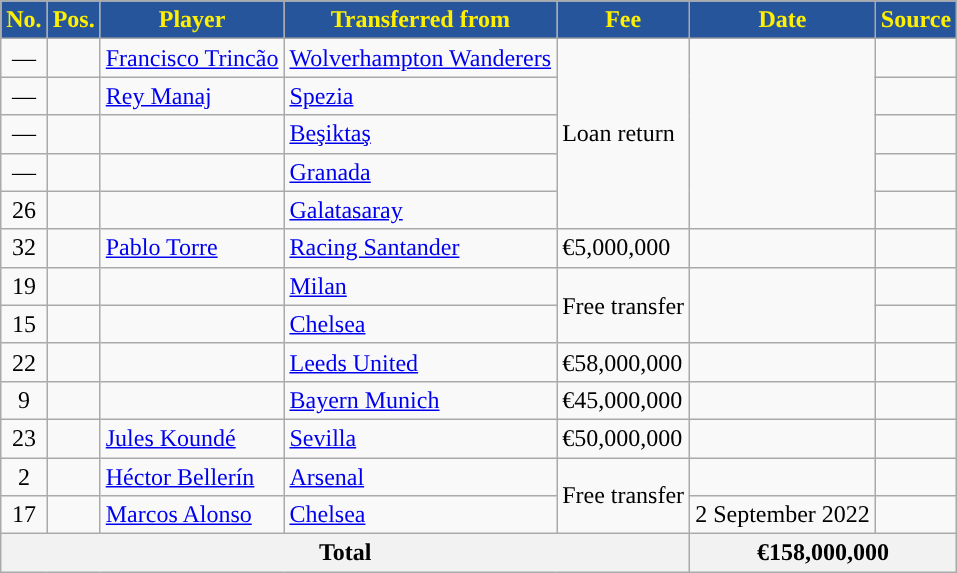<table class="wikitable plainrowheaders sortable">
<tr>
<th style="background:#26559B; color:#FFF000; ">No.</th>
<th style="background:#26559B; color:#FFF000; ">Pos.</th>
<th style="background:#26559B; color:#FFF000; ">Player</th>
<th style="background:#26559B; color:#FFF000; ">Transferred from</th>
<th style="background:#26559B; color:#FFF000; ">Fee</th>
<th style="background:#26559B; color:#FFF000; ">Date</th>
<th style="background:#26559B; color:#FFF000; ">Source</th>
</tr>
<tr>
<td align=center>—</td>
<td align=center></td>
<td> <a href='#'>Francisco Trincão</a></td>
<td> <a href='#'>Wolverhampton Wanderers</a></td>
<td rowspan=5>Loan return</td>
<td rowspan=5></td>
<td></td>
</tr>
<tr>
<td align=center>—</td>
<td align=center></td>
<td> <a href='#'>Rey Manaj</a></td>
<td> <a href='#'>Spezia</a></td>
<td></td>
</tr>
<tr>
<td align=center>—</td>
<td align=center></td>
<td></td>
<td> <a href='#'>Beşiktaş</a></td>
<td></td>
</tr>
<tr>
<td align=center>—</td>
<td align=center></td>
<td></td>
<td><a href='#'>Granada</a></td>
<td></td>
</tr>
<tr>
<td align=center>26</td>
<td align=center></td>
<td></td>
<td> <a href='#'>Galatasaray</a></td>
<td></td>
</tr>
<tr>
<td align=center>32</td>
<td align=center></td>
<td> <a href='#'>Pablo Torre</a></td>
<td><a href='#'>Racing Santander</a></td>
<td>€5,000,000</td>
<td></td>
<td></td>
</tr>
<tr>
<td align=center>19</td>
<td align=center></td>
<td></td>
<td> <a href='#'>Milan</a></td>
<td rowspan=2>Free transfer</td>
<td rowspan=2></td>
<td></td>
</tr>
<tr>
<td align=center>15</td>
<td align=center></td>
<td></td>
<td> <a href='#'>Chelsea</a></td>
<td></td>
</tr>
<tr>
<td align=center>22</td>
<td align=center></td>
<td></td>
<td> <a href='#'>Leeds United</a></td>
<td>€58,000,000</td>
<td></td>
<td></td>
</tr>
<tr>
<td align=center>9</td>
<td align=center></td>
<td></td>
<td> <a href='#'>Bayern Munich</a></td>
<td>€45,000,000</td>
<td></td>
<td></td>
</tr>
<tr>
<td align=center>23</td>
<td align=center></td>
<td> <a href='#'>Jules Koundé</a></td>
<td><a href='#'>Sevilla</a></td>
<td>€50,000,000</td>
<td></td>
<td></td>
</tr>
<tr>
<td align=center>2</td>
<td align=center></td>
<td> <a href='#'>Héctor Bellerín</a></td>
<td> <a href='#'>Arsenal</a></td>
<td rowspan=2>Free transfer</td>
<td></td>
<td></td>
</tr>
<tr>
<td align=center>17</td>
<td align=center></td>
<td> <a href='#'>Marcos Alonso</a></td>
<td> <a href='#'>Chelsea</a></td>
<td>2 September 2022</td>
<td></td>
</tr>
<tr>
<th colspan="5">Total</th>
<th colspan="2">€158,000,000</th>
</tr>
</table>
